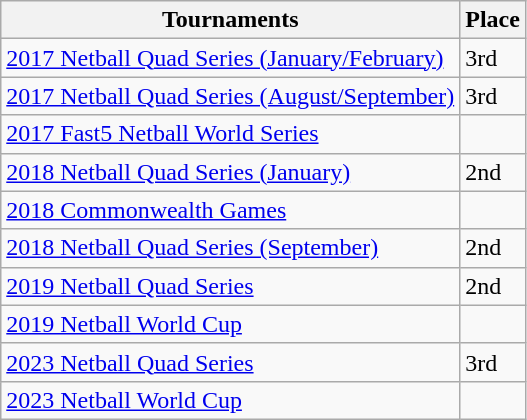<table class="wikitable collapsible">
<tr>
<th>Tournaments</th>
<th>Place</th>
</tr>
<tr>
<td><a href='#'>2017 Netball Quad Series (January/February)</a></td>
<td>3rd</td>
</tr>
<tr>
<td><a href='#'>2017 Netball Quad Series (August/September)</a></td>
<td>3rd</td>
</tr>
<tr>
<td><a href='#'>2017 Fast5 Netball World Series</a></td>
<td></td>
</tr>
<tr>
<td><a href='#'>2018 Netball Quad Series (January)</a></td>
<td>2nd</td>
</tr>
<tr>
<td><a href='#'>2018 Commonwealth Games</a></td>
<td></td>
</tr>
<tr>
<td><a href='#'>2018 Netball Quad Series (September)</a></td>
<td>2nd</td>
</tr>
<tr>
<td><a href='#'>2019 Netball Quad Series</a></td>
<td>2nd</td>
</tr>
<tr>
<td><a href='#'>2019 Netball World Cup</a></td>
<td></td>
</tr>
<tr>
<td><a href='#'>2023 Netball Quad Series</a></td>
<td>3rd</td>
</tr>
<tr>
<td><a href='#'>2023 Netball World Cup</a></td>
<td></td>
</tr>
</table>
